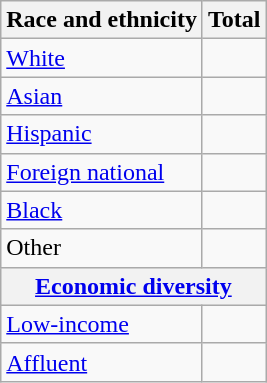<table class="wikitable floatright sortable collapsible"; text-align:right; font-size:80%;">
<tr>
<th>Race and ethnicity</th>
<th colspan="2" data-sort-type=number>Total</th>
</tr>
<tr>
<td><a href='#'>White</a></td>
<td align=right></td>
</tr>
<tr>
<td><a href='#'>Asian</a></td>
<td align=right></td>
</tr>
<tr>
<td><a href='#'>Hispanic</a></td>
<td align=right></td>
</tr>
<tr>
<td><a href='#'>Foreign national</a></td>
<td align=right></td>
</tr>
<tr>
<td><a href='#'>Black</a></td>
<td align=right></td>
</tr>
<tr>
<td>Other</td>
<td align=right></td>
</tr>
<tr>
<th colspan="4" data-sort-type=number><a href='#'>Economic diversity</a></th>
</tr>
<tr>
<td><a href='#'>Low-income</a></td>
<td align=right></td>
</tr>
<tr>
<td><a href='#'>Affluent</a></td>
<td align=right></td>
</tr>
</table>
